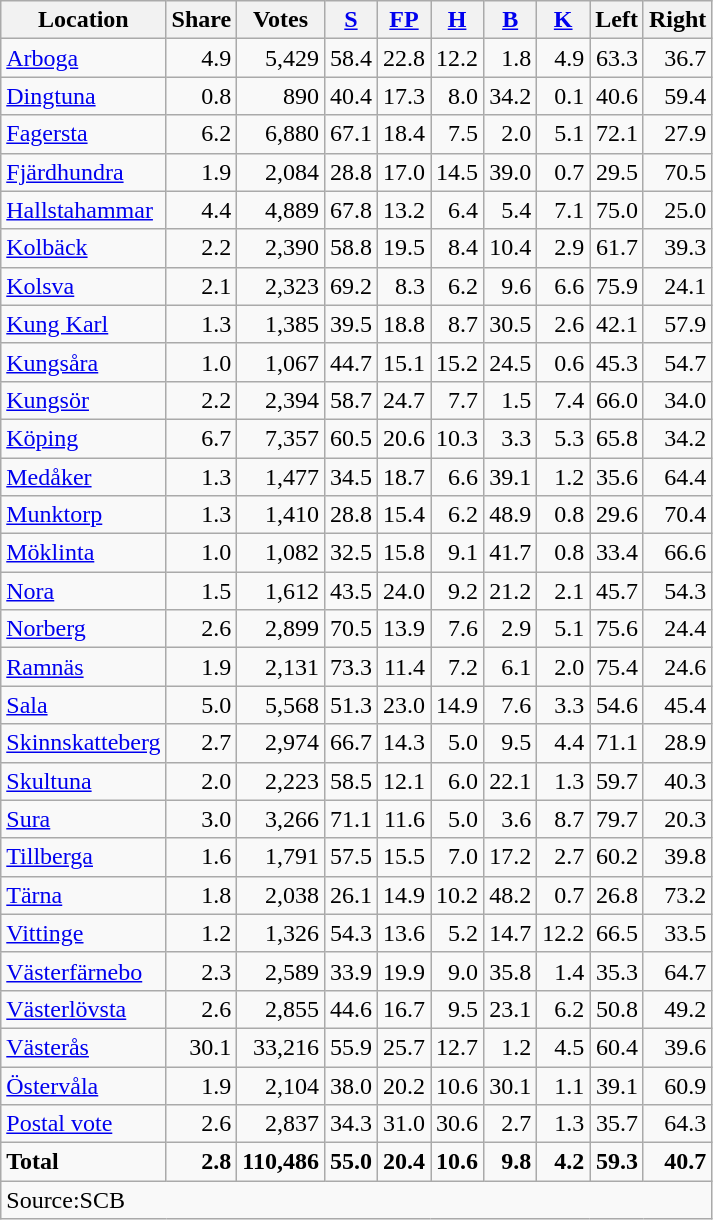<table class="wikitable sortable" style=text-align:right>
<tr>
<th>Location</th>
<th>Share</th>
<th>Votes</th>
<th><a href='#'>S</a></th>
<th><a href='#'>FP</a></th>
<th><a href='#'>H</a></th>
<th><a href='#'>B</a></th>
<th><a href='#'>K</a></th>
<th>Left</th>
<th>Right</th>
</tr>
<tr>
<td align=left><a href='#'>Arboga</a></td>
<td>4.9</td>
<td>5,429</td>
<td>58.4</td>
<td>22.8</td>
<td>12.2</td>
<td>1.8</td>
<td>4.9</td>
<td>63.3</td>
<td>36.7</td>
</tr>
<tr>
<td align=left><a href='#'>Dingtuna</a></td>
<td>0.8</td>
<td>890</td>
<td>40.4</td>
<td>17.3</td>
<td>8.0</td>
<td>34.2</td>
<td>0.1</td>
<td>40.6</td>
<td>59.4</td>
</tr>
<tr>
<td align=left><a href='#'>Fagersta</a></td>
<td>6.2</td>
<td>6,880</td>
<td>67.1</td>
<td>18.4</td>
<td>7.5</td>
<td>2.0</td>
<td>5.1</td>
<td>72.1</td>
<td>27.9</td>
</tr>
<tr>
<td align=left><a href='#'>Fjärdhundra</a></td>
<td>1.9</td>
<td>2,084</td>
<td>28.8</td>
<td>17.0</td>
<td>14.5</td>
<td>39.0</td>
<td>0.7</td>
<td>29.5</td>
<td>70.5</td>
</tr>
<tr>
<td align=left><a href='#'>Hallstahammar</a></td>
<td>4.4</td>
<td>4,889</td>
<td>67.8</td>
<td>13.2</td>
<td>6.4</td>
<td>5.4</td>
<td>7.1</td>
<td>75.0</td>
<td>25.0</td>
</tr>
<tr>
<td align=left><a href='#'>Kolbäck</a></td>
<td>2.2</td>
<td>2,390</td>
<td>58.8</td>
<td>19.5</td>
<td>8.4</td>
<td>10.4</td>
<td>2.9</td>
<td>61.7</td>
<td>39.3</td>
</tr>
<tr>
<td align=left><a href='#'>Kolsva</a></td>
<td>2.1</td>
<td>2,323</td>
<td>69.2</td>
<td>8.3</td>
<td>6.2</td>
<td>9.6</td>
<td>6.6</td>
<td>75.9</td>
<td>24.1</td>
</tr>
<tr>
<td align=left><a href='#'>Kung Karl</a></td>
<td>1.3</td>
<td>1,385</td>
<td>39.5</td>
<td>18.8</td>
<td>8.7</td>
<td>30.5</td>
<td>2.6</td>
<td>42.1</td>
<td>57.9</td>
</tr>
<tr>
<td align=left><a href='#'>Kungsåra</a></td>
<td>1.0</td>
<td>1,067</td>
<td>44.7</td>
<td>15.1</td>
<td>15.2</td>
<td>24.5</td>
<td>0.6</td>
<td>45.3</td>
<td>54.7</td>
</tr>
<tr>
<td align=left><a href='#'>Kungsör</a></td>
<td>2.2</td>
<td>2,394</td>
<td>58.7</td>
<td>24.7</td>
<td>7.7</td>
<td>1.5</td>
<td>7.4</td>
<td>66.0</td>
<td>34.0</td>
</tr>
<tr>
<td align=left><a href='#'>Köping</a></td>
<td>6.7</td>
<td>7,357</td>
<td>60.5</td>
<td>20.6</td>
<td>10.3</td>
<td>3.3</td>
<td>5.3</td>
<td>65.8</td>
<td>34.2</td>
</tr>
<tr>
<td align=left><a href='#'>Medåker</a></td>
<td>1.3</td>
<td>1,477</td>
<td>34.5</td>
<td>18.7</td>
<td>6.6</td>
<td>39.1</td>
<td>1.2</td>
<td>35.6</td>
<td>64.4</td>
</tr>
<tr>
<td align=left><a href='#'>Munktorp</a></td>
<td>1.3</td>
<td>1,410</td>
<td>28.8</td>
<td>15.4</td>
<td>6.2</td>
<td>48.9</td>
<td>0.8</td>
<td>29.6</td>
<td>70.4</td>
</tr>
<tr>
<td align=left><a href='#'>Möklinta</a></td>
<td>1.0</td>
<td>1,082</td>
<td>32.5</td>
<td>15.8</td>
<td>9.1</td>
<td>41.7</td>
<td>0.8</td>
<td>33.4</td>
<td>66.6</td>
</tr>
<tr>
<td align=left><a href='#'>Nora</a></td>
<td>1.5</td>
<td>1,612</td>
<td>43.5</td>
<td>24.0</td>
<td>9.2</td>
<td>21.2</td>
<td>2.1</td>
<td>45.7</td>
<td>54.3</td>
</tr>
<tr>
<td align=left><a href='#'>Norberg</a></td>
<td>2.6</td>
<td>2,899</td>
<td>70.5</td>
<td>13.9</td>
<td>7.6</td>
<td>2.9</td>
<td>5.1</td>
<td>75.6</td>
<td>24.4</td>
</tr>
<tr>
<td align=left><a href='#'>Ramnäs</a></td>
<td>1.9</td>
<td>2,131</td>
<td>73.3</td>
<td>11.4</td>
<td>7.2</td>
<td>6.1</td>
<td>2.0</td>
<td>75.4</td>
<td>24.6</td>
</tr>
<tr>
<td align=left><a href='#'>Sala</a></td>
<td>5.0</td>
<td>5,568</td>
<td>51.3</td>
<td>23.0</td>
<td>14.9</td>
<td>7.6</td>
<td>3.3</td>
<td>54.6</td>
<td>45.4</td>
</tr>
<tr>
<td align=left><a href='#'>Skinnskatteberg</a></td>
<td>2.7</td>
<td>2,974</td>
<td>66.7</td>
<td>14.3</td>
<td>5.0</td>
<td>9.5</td>
<td>4.4</td>
<td>71.1</td>
<td>28.9</td>
</tr>
<tr>
<td align=left><a href='#'>Skultuna</a></td>
<td>2.0</td>
<td>2,223</td>
<td>58.5</td>
<td>12.1</td>
<td>6.0</td>
<td>22.1</td>
<td>1.3</td>
<td>59.7</td>
<td>40.3</td>
</tr>
<tr>
<td align=left><a href='#'>Sura</a></td>
<td>3.0</td>
<td>3,266</td>
<td>71.1</td>
<td>11.6</td>
<td>5.0</td>
<td>3.6</td>
<td>8.7</td>
<td>79.7</td>
<td>20.3</td>
</tr>
<tr>
<td align=left><a href='#'>Tillberga</a></td>
<td>1.6</td>
<td>1,791</td>
<td>57.5</td>
<td>15.5</td>
<td>7.0</td>
<td>17.2</td>
<td>2.7</td>
<td>60.2</td>
<td>39.8</td>
</tr>
<tr>
<td align=left><a href='#'>Tärna</a></td>
<td>1.8</td>
<td>2,038</td>
<td>26.1</td>
<td>14.9</td>
<td>10.2</td>
<td>48.2</td>
<td>0.7</td>
<td>26.8</td>
<td>73.2</td>
</tr>
<tr>
<td align=left><a href='#'>Vittinge</a></td>
<td>1.2</td>
<td>1,326</td>
<td>54.3</td>
<td>13.6</td>
<td>5.2</td>
<td>14.7</td>
<td>12.2</td>
<td>66.5</td>
<td>33.5</td>
</tr>
<tr>
<td align=left><a href='#'>Västerfärnebo</a></td>
<td>2.3</td>
<td>2,589</td>
<td>33.9</td>
<td>19.9</td>
<td>9.0</td>
<td>35.8</td>
<td>1.4</td>
<td>35.3</td>
<td>64.7</td>
</tr>
<tr>
<td align=left><a href='#'>Västerlövsta</a></td>
<td>2.6</td>
<td>2,855</td>
<td>44.6</td>
<td>16.7</td>
<td>9.5</td>
<td>23.1</td>
<td>6.2</td>
<td>50.8</td>
<td>49.2</td>
</tr>
<tr>
<td align=left><a href='#'>Västerås</a></td>
<td>30.1</td>
<td>33,216</td>
<td>55.9</td>
<td>25.7</td>
<td>12.7</td>
<td>1.2</td>
<td>4.5</td>
<td>60.4</td>
<td>39.6</td>
</tr>
<tr>
<td align=left><a href='#'>Östervåla</a></td>
<td>1.9</td>
<td>2,104</td>
<td>38.0</td>
<td>20.2</td>
<td>10.6</td>
<td>30.1</td>
<td>1.1</td>
<td>39.1</td>
<td>60.9</td>
</tr>
<tr>
<td align=left><a href='#'>Postal vote</a></td>
<td>2.6</td>
<td>2,837</td>
<td>34.3</td>
<td>31.0</td>
<td>30.6</td>
<td>2.7</td>
<td>1.3</td>
<td>35.7</td>
<td>64.3</td>
</tr>
<tr>
<td align=left><strong>Total</strong></td>
<td><strong>2.8</strong></td>
<td><strong>110,486</strong></td>
<td><strong>55.0</strong></td>
<td><strong>20.4</strong></td>
<td><strong>10.6</strong></td>
<td><strong>9.8</strong></td>
<td><strong>4.2</strong></td>
<td><strong>59.3</strong></td>
<td><strong>40.7</strong></td>
</tr>
<tr>
<td align=left colspan=10>Source:SCB </td>
</tr>
</table>
